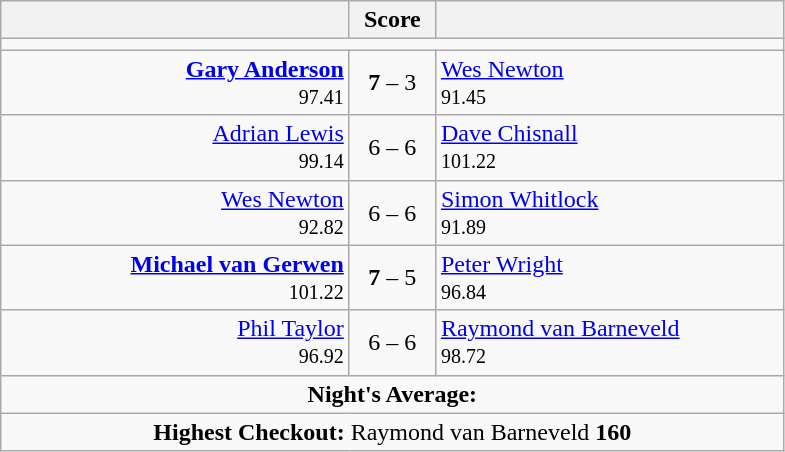<table class=wikitable style="text-align:center">
<tr>
<th width=225></th>
<th width=50>Score</th>
<th width=225></th>
</tr>
<tr align=centre>
<td colspan="3"></td>
</tr>
<tr align=left>
<td align=right><strong><a href='#'>Gary Anderson</a></strong>  <br><small><span>97.41</span></small></td>
<td align=center><strong>7</strong> – 3</td>
<td> <a href='#'>Wes Newton</a> <br><small><span>91.45</span></small></td>
</tr>
<tr align=left>
<td align=right><a href='#'>Adrian Lewis</a>  <br><small><span>99.14</span></small></td>
<td align=center>6 – 6</td>
<td> <a href='#'>Dave Chisnall</a> <br><small><span>101.22</span></small></td>
</tr>
<tr align=left>
<td align=right><a href='#'>Wes Newton</a>  <br><small><span>92.82</span></small></td>
<td align=center>6 – 6</td>
<td> <a href='#'>Simon Whitlock</a> <br><small><span>91.89</span></small></td>
</tr>
<tr align=left>
<td align=right><strong><a href='#'>Michael van Gerwen</a></strong>  <br><small><span>101.22</span></small></td>
<td align=center><strong>7</strong> – 5</td>
<td> <a href='#'>Peter Wright</a> <br><small><span>96.84</span></small></td>
</tr>
<tr align=left>
<td align=right><a href='#'>Phil Taylor</a>  <br><small><span>96.92</span></small></td>
<td align=center>6 – 6</td>
<td> <a href='#'>Raymond van Barneveld</a> <br><small><span>98.72</span></small></td>
</tr>
<tr align=center>
<td colspan="3"><strong>Night's Average:</strong> </td>
</tr>
<tr align=center>
<td colspan="3"><strong>Highest Checkout:</strong> Raymond van Barneveld <strong>160</strong></td>
</tr>
</table>
